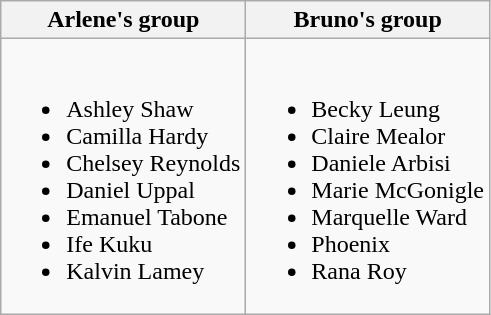<table class="wikitable">
<tr>
<th><strong>Arlene's group</strong></th>
<th><strong>Bruno's group</strong></th>
</tr>
<tr>
<td><br><ul><li>Ashley Shaw</li><li>Camilla Hardy</li><li>Chelsey Reynolds</li><li>Daniel Uppal</li><li>Emanuel Tabone</li><li>Ife Kuku</li><li>Kalvin Lamey</li></ul></td>
<td><br><ul><li>Becky Leung</li><li>Claire Mealor</li><li>Daniele Arbisi</li><li>Marie McGonigle</li><li>Marquelle Ward</li><li>Phoenix</li><li>Rana Roy</li></ul></td>
</tr>
</table>
